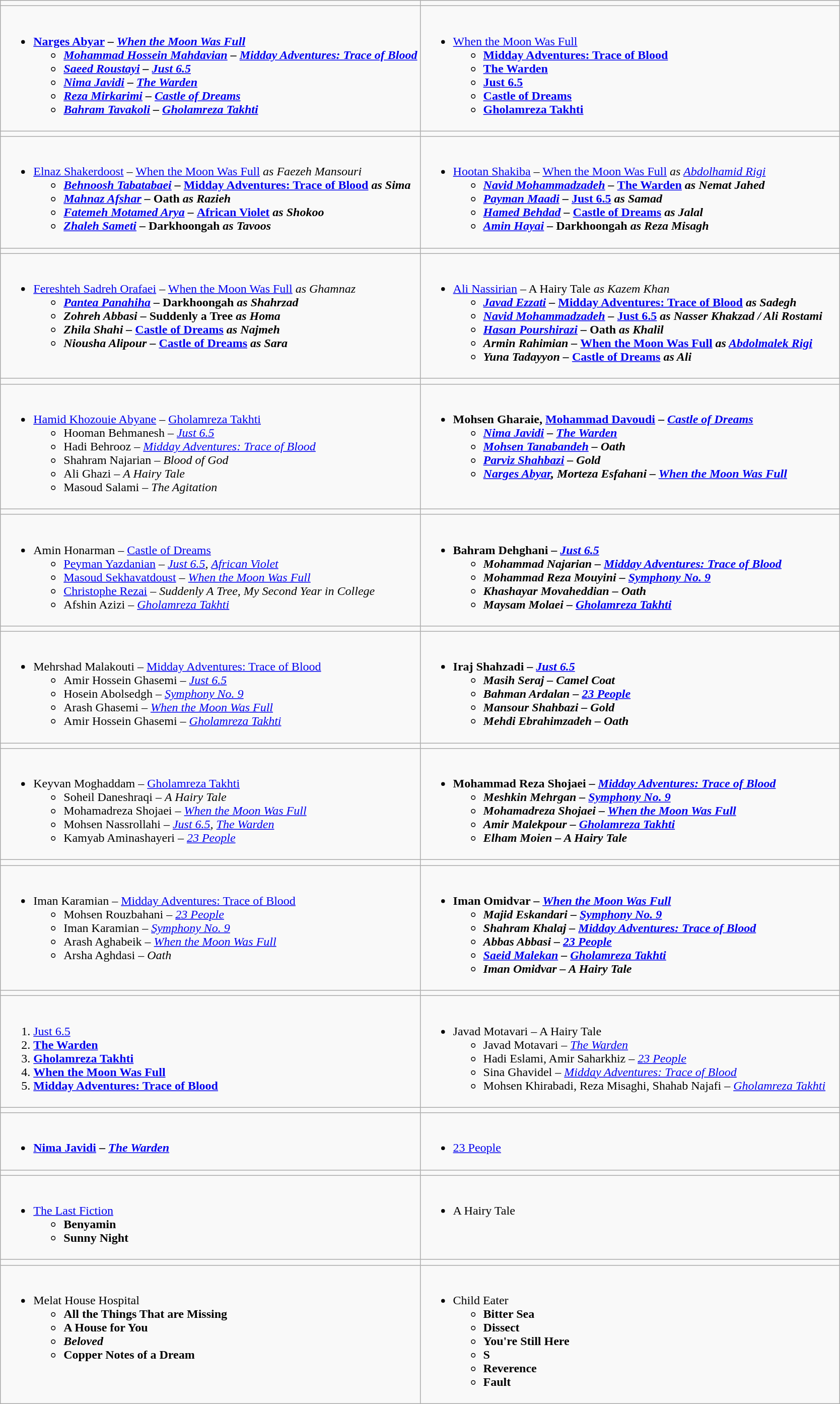<table class="wikitable">
<tr>
<td style="vertical-align:top; width:50%;"></td>
<td style="vertical-align:top; width:50%;"></td>
</tr>
<tr>
<td valign="top"><br><ul><li><strong><a href='#'>Narges Abyar</a> – <em><a href='#'>When the Moon Was Full</a><strong><em><ul><li><a href='#'>Mohammad Hossein Mahdavian</a> – </em><a href='#'>Midday Adventures: Trace of Blood</a><em></li><li><a href='#'>Saeed Roustayi</a> – </em><a href='#'>Just 6.5</a><em></li><li><a href='#'>Nima Javidi</a> – </em><a href='#'>The Warden</a><em></li><li><a href='#'>Reza Mirkarimi</a> – </em><a href='#'>Castle of Dreams</a><em></li><li><a href='#'>Bahram Tavakoli</a> – </em><a href='#'>Gholamreza Takhti</a><em></li></ul></li></ul></td>
<td valign="top"><br><ul><li></em></strong><a href='#'>When the Moon Was Full</a><strong><em><ul><li></em><a href='#'>Midday Adventures: Trace of Blood</a><em></li><li></em><a href='#'>The Warden</a><em></li><li></em><a href='#'>Just 6.5</a><em></li><li></em><a href='#'>Castle of Dreams</a><em></li><li></em><a href='#'>Gholamreza Takhti</a><em></li></ul></li></ul></td>
</tr>
<tr>
<td style="vertical-align:top; width:50%;"></td>
<td style="vertical-align:top; width:50%;"></td>
</tr>
<tr>
<td valign="top"><br><ul><li></strong><a href='#'>Elnaz Shakerdoost</a> – </em><a href='#'>When the Moon Was Full</a><em> as Faezeh Mansouri<strong><ul><li><a href='#'>Behnoosh Tabatabaei</a> – </em><a href='#'>Midday Adventures: Trace of Blood</a><em> as Sima</li><li><a href='#'>Mahnaz Afshar</a> – </em>Oath<em> as Razieh</li><li><a href='#'>Fatemeh Motamed Arya</a> – </em><a href='#'>African Violet</a><em> as Shokoo</li><li><a href='#'>Zhaleh Sameti</a> – </em>Darkhoongah<em> as Tavoos</li></ul></li></ul></td>
<td valign="top"><br><ul><li></strong><a href='#'>Hootan Shakiba</a><strong> </strong>– </em><a href='#'>When the Moon Was Full</a><em> as <a href='#'>Abdolhamid Rigi</a><strong><ul><li><a href='#'>Navid Mohammadzadeh</a> – </em><a href='#'>The Warden</a><em> as Nemat Jahed</li><li><a href='#'>Payman Maadi</a> – </em><a href='#'>Just 6.5</a><em> as Samad</li><li><a href='#'>Hamed Behdad</a> – </em><a href='#'>Castle of Dreams</a><em> as Jalal</li><li><a href='#'>Amin Hayai</a> – </em>Darkhoongah<em> as Reza Misagh</li></ul></li></ul></td>
</tr>
<tr>
<td style="vertical-align:top; width:50%;"></td>
<td style="vertical-align:top; width:50%;"></td>
</tr>
<tr>
<td valign="top"><br><ul><li></strong><a href='#'>Fereshteh Sadreh Orafaei</a> – </em><a href='#'>When the Moon Was Full</a><em> as Ghamnaz<strong><ul><li><a href='#'>Pantea Panahiha</a> – </em>Darkhoongah<em> as Shahrzad</li><li>Zohreh Abbasi – </em>Suddenly a Tree<em> as Homa</li><li>Zhila Shahi – </em><a href='#'>Castle of Dreams</a><em> as Najmeh</li><li>Niousha Alipour – </em><a href='#'>Castle of Dreams</a><em> as Sara</li></ul></li></ul></td>
<td valign="top"><br><ul><li></strong><a href='#'>Ali Nassirian</a> – </em>A Hairy Tale<em> as Kazem Khan<strong><ul><li><a href='#'>Javad Ezzati</a> – </em><a href='#'>Midday Adventures: Trace of Blood</a><em> as Sadegh</li><li><a href='#'>Navid Mohammadzadeh</a> – </em><a href='#'>Just 6.5</a><em> as Nasser Khakzad / Ali Rostami</li><li><a href='#'>Hasan Pourshirazi</a> – </em>Oath<em> as Khalil</li><li>Armin Rahimian – </em><a href='#'>When the Moon Was Full</a><em> as <a href='#'>Abdolmalek Rigi</a></li><li>Yuna Tadayyon – </em><a href='#'>Castle of Dreams</a><em> as Ali</li></ul></li></ul></td>
</tr>
<tr>
<td style="vertical-align:top; width:50%;"></td>
<td style="vertical-align:top; width:50%;"></td>
</tr>
<tr>
<td valign="top"><br><ul><li></strong><a href='#'>Hamid Khozouie Abyane</a> – </em><a href='#'>Gholamreza Takhti</a></em></strong><ul><li>Hooman Behmanesh – <em><a href='#'>Just 6.5</a></em></li><li>Hadi Behrooz – <em><a href='#'>Midday Adventures: Trace of Blood</a></em></li><li>Shahram Najarian – <em>Blood of God</em></li><li>Ali Ghazi – <em>A Hairy Tale</em></li><li>Masoud Salami – <em>The Agitation</em></li></ul></li></ul></td>
<td valign="top"><br><ul><li><strong>Mohsen Gharaie, <a href='#'>Mohammad Davoudi</a> – <em><a href='#'>Castle of Dreams</a><strong><em><ul><li><a href='#'>Nima Javidi</a> – </em><a href='#'>The Warden</a><em></li><li><a href='#'>Mohsen Tanabandeh</a> – </em>Oath<em></li><li><a href='#'>Parviz Shahbazi</a> – </em>Gold<em></li><li><a href='#'>Narges Abyar</a></strong>,<strong> Morteza Esfahani – </em><a href='#'>When the Moon Was Full</a><em></li></ul></li></ul></td>
</tr>
<tr>
<td style="vertical-align:top; width:50%;"></td>
<td style="vertical-align:top; width:50%;"></td>
</tr>
<tr>
<td valign="top"><br><ul><li></strong>Amin Honarman – </em><a href='#'>Castle of Dreams</a></em></strong><ul><li><a href='#'>Peyman Yazdanian</a> – <em><a href='#'>Just 6.5</a>, <a href='#'>African Violet</a></em></li><li><a href='#'>Masoud Sekhavatdoust</a> – <em><a href='#'>When the Moon Was Full</a></em></li><li><a href='#'>Christophe Rezai</a> – <em>Suddenly A Tree, My Second Year in College</em></li><li>Afshin Azizi – <em><a href='#'>Gholamreza Takhti</a></em></li></ul></li></ul></td>
<td valign="top"><br><ul><li><strong>Bahram Dehghani – <em><a href='#'>Just 6.5</a><strong><em><ul><li>Mohammad Najarian – </em><a href='#'>Midday Adventures: Trace of Blood</a><em></li><li>Mohammad Reza Mouyini – <a href='#'></em>Symphony No. 9<em></a></li><li>Khashayar Movaheddian – </em>Oath<em></li><li>Maysam Molaei – </em><a href='#'>Gholamreza Takhti</a><em></li></ul></li></ul></td>
</tr>
<tr>
<td style="vertical-align:top; width:50%;"></td>
<td style="vertical-align:top; width:50%;"></td>
</tr>
<tr>
<td valign="top"><br><ul><li></strong>Mehrshad Malakouti – </em><a href='#'>Midday Adventures: Trace of Blood</a></em></strong><ul><li>Amir Hossein Ghasemi – <em><a href='#'>Just 6.5</a></em></li><li>Hosein Abolsedgh – <em><a href='#'>Symphony No. 9</a></em></li><li>Arash Ghasemi – <em><a href='#'>When the Moon Was Full</a></em></li><li>Amir Hossein Ghasemi – <em><a href='#'>Gholamreza Takhti</a></em></li></ul></li></ul></td>
<td valign="top"><br><ul><li><strong>Iraj Shahzadi – <em><a href='#'>Just 6.5</a><strong><em><ul><li>Masih Seraj – </em>Camel Coat<em></li><li>Bahman Ardalan – </em><a href='#'>23 People</a><em></li><li>Mansour Shahbazi – </em>Gold<em></li><li>Mehdi Ebrahimzadeh – </em>Oath<em></li></ul></li></ul></td>
</tr>
<tr>
<td style="vertical-align:top; width:50%;"></td>
<td style="vertical-align:top; width:50%;"></td>
</tr>
<tr>
<td valign="top"><br><ul><li></strong>Keyvan Moghaddam – </em><a href='#'>Gholamreza Takhti</a></em></strong><ul><li>Soheil Daneshraqi – <em>A Hairy Tale</em></li><li>Mohamadreza Shojaei – <em><a href='#'>When the Moon Was Full</a></em></li><li>Mohsen Nassrollahi – <em><a href='#'>Just 6.5</a>, <a href='#'>The Warden</a></em></li><li>Kamyab Aminashayeri – <em><a href='#'>23 People</a></em></li></ul></li></ul></td>
<td valign="top"><br><ul><li><strong>Mohammad Reza Shojaei – <em><a href='#'>Midday Adventures: Trace of Blood</a><strong><em><ul><li>Meshkin Mehrgan – </em><a href='#'>Symphony No. 9</a><em></li><li>Mohamadreza Shojaei – </em><a href='#'>When the Moon Was Full</a><em></li><li>Amir Malekpour – </em><a href='#'>Gholamreza Takhti</a><em></li><li>Elham Moien – </em>A Hairy Tale<em></li></ul></li></ul></td>
</tr>
<tr>
<td style="vertical-align:top; width:50%;"></td>
<td style="vertical-align:top; width:50%;"></td>
</tr>
<tr>
<td valign="top"><br><ul><li></strong>Iman Karamian – </em><a href='#'>Midday Adventures: Trace of Blood</a></em></strong><ul><li>Mohsen Rouzbahani – <em><a href='#'>23 People</a></em></li><li>Iman Karamian – <em><a href='#'>Symphony No. 9</a></em></li><li>Arash Aghabeik – <em><a href='#'>When the Moon Was Full</a></em></li><li>Arsha Aghdasi – <em>Oath</em></li></ul></li></ul></td>
<td valign="top"><br><ul><li><strong>Iman Omidvar – <em><a href='#'>When the Moon Was Full</a><strong><em><ul><li>Majid Eskandari – </em><a href='#'>Symphony No. 9</a><em></li><li>Shahram Khalaj – </em><a href='#'>Midday Adventures: Trace of Blood</a><em></li><li>Abbas Abbasi – </em><a href='#'>23 People</a><em></li><li><a href='#'>Saeid Malekan</a> – </em><a href='#'>Gholamreza Takhti</a><em></li><li>Iman Omidvar – </em>A Hairy Tale<em></li></ul></li></ul></td>
</tr>
<tr>
<td style="vertical-align:top; width:50%;"></td>
<td style="vertical-align:top; width:50%;"></td>
</tr>
<tr>
<td valign="top"><br><ol><li></em></strong><a href='#'>Just 6.5</a><strong><em></li><li></em><a href='#'>The Warden</a><em></li><li></em><a href='#'>Gholamreza Takhti</a><em></li><li></em><a href='#'>When the Moon Was Full</a><em></li><li></em><a href='#'>Midday Adventures: Trace of Blood</a><em></li></ol></td>
<td valign="top"><br><ul><li></strong>Javad Motavari – </em>A Hairy Tale</em></strong><ul><li>Javad Motavari – <em><a href='#'>The Warden</a></em></li><li>Hadi Eslami, Amir Saharkhiz – <em><a href='#'>23 People</a></em></li><li>Sina Ghavidel – <em><a href='#'>Midday Adventures: Trace of Blood</a></em></li><li>Mohsen Khirabadi, Reza Misaghi, Shahab Najafi – <em><a href='#'>Gholamreza Takhti</a></em></li></ul></li></ul></td>
</tr>
<tr>
<td style="vertical-align:top; width:50%;"></td>
<td style="vertical-align:top; width:50%;"></td>
</tr>
<tr>
<td valign="top"><br><ul><li><strong><a href='#'>Nima Javidi</a> – <em><a href='#'>The Warden</a><strong><em></li></ul></td>
<td valign="top"><br><ul><li></em><a href='#'></strong>23 People<strong></a><em></li></ul></td>
</tr>
<tr>
<td style="vertical-align:top; width:50%;"></td>
<td style="vertical-align:top; width:50%;"></td>
</tr>
<tr>
<td valign="top"><br><ul><li></em></strong><a href='#'>The Last Fiction</a><strong><em><ul><li></em>Benyamin<em></li><li></em>Sunny Night<em></li></ul></li></ul></td>
<td valign="top"><br><ul><li></em></strong>A Hairy Tale<strong><em></li></ul></td>
</tr>
<tr>
<td style="vertical-align:top; width:50%;"></td>
<td style="vertical-align:top; width:50%;"></td>
</tr>
<tr>
<td valign="top"><br><ul><li></em></strong>Melat House Hospital<strong><em><ul><li></em>All the Things That are Missing<em></li><li></em>A House for You<em></li><li>Beloved</li><li></em>Copper Notes of a Dream<em></li></ul></li></ul></td>
<td valign="top"><br><ul><li></em></strong>Child Eater<strong><em><ul><li></em>Bitter Sea<em></li><li></em>Dissect<em></li><li></em>You're Still Here<em></li><li></em>S<em></li><li></em>Reverence<em></li><li></em>Fault<em></li></ul></li></ul></td>
</tr>
</table>
